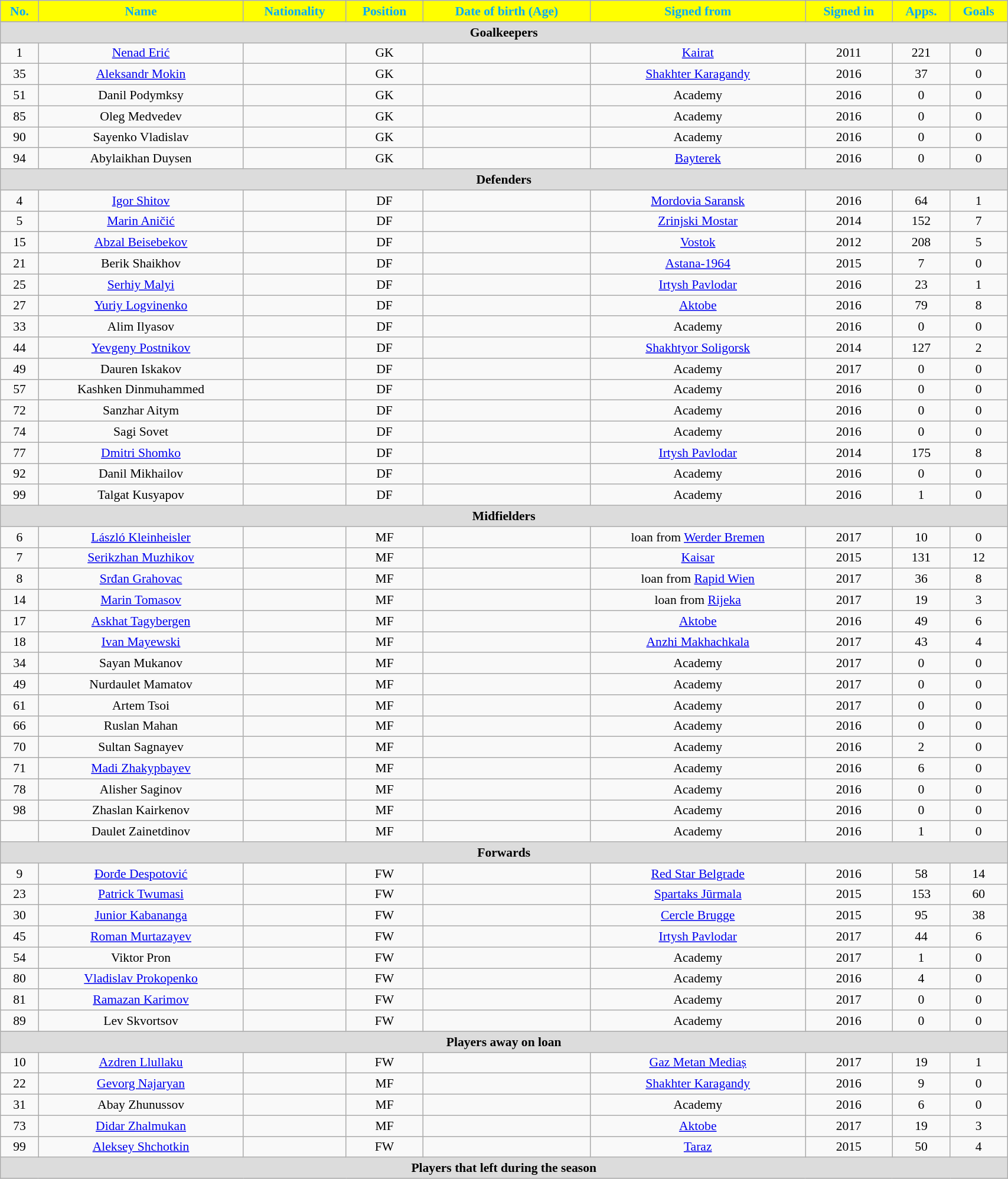<table class="wikitable"  style="text-align:center; font-size:90%; width:90%;">
<tr>
<th style="background:#ffff00; color:#00AAFF; text-align:center;">No.</th>
<th style="background:#ffff00; color:#00AAFF; text-align:center;">Name</th>
<th style="background:#ffff00; color:#00AAFF; text-align:center;">Nationality</th>
<th style="background:#ffff00; color:#00AAFF; text-align:center;">Position</th>
<th style="background:#ffff00; color:#00AAFF; text-align:center;">Date of birth (Age)</th>
<th style="background:#ffff00; color:#00AAFF; text-align:center;">Signed from</th>
<th style="background:#ffff00; color:#00AAFF; text-align:center;">Signed in</th>
<th style="background:#ffff00; color:#00AAFF; text-align:center;">Apps.</th>
<th style="background:#ffff00; color:#00AAFF; text-align:center;">Goals</th>
</tr>
<tr>
<th colspan="11"  style="background:#dcdcdc; text-align:center;">Goalkeepers</th>
</tr>
<tr>
<td>1</td>
<td><a href='#'>Nenad Erić</a></td>
<td></td>
<td>GK</td>
<td></td>
<td><a href='#'>Kairat</a></td>
<td>2011</td>
<td>221</td>
<td>0</td>
</tr>
<tr>
<td>35</td>
<td><a href='#'>Aleksandr Mokin</a></td>
<td></td>
<td>GK</td>
<td></td>
<td><a href='#'>Shakhter Karagandy</a></td>
<td>2016</td>
<td>37</td>
<td>0</td>
</tr>
<tr>
<td>51</td>
<td>Danil Podymksy</td>
<td></td>
<td>GK</td>
<td></td>
<td>Academy</td>
<td>2016</td>
<td>0</td>
<td>0</td>
</tr>
<tr>
<td>85</td>
<td>Oleg Medvedev</td>
<td></td>
<td>GK</td>
<td></td>
<td>Academy</td>
<td>2016</td>
<td>0</td>
<td>0</td>
</tr>
<tr>
<td>90</td>
<td>Sayenko Vladislav</td>
<td></td>
<td>GK</td>
<td></td>
<td>Academy</td>
<td>2016</td>
<td>0</td>
<td>0</td>
</tr>
<tr>
<td>94</td>
<td>Abylaikhan Duysen</td>
<td></td>
<td>GK</td>
<td></td>
<td><a href='#'>Bayterek</a></td>
<td>2016</td>
<td>0</td>
<td>0</td>
</tr>
<tr>
<th colspan="11"  style="background:#dcdcdc; text-align:center;">Defenders</th>
</tr>
<tr>
<td>4</td>
<td><a href='#'>Igor Shitov</a></td>
<td></td>
<td>DF</td>
<td></td>
<td><a href='#'>Mordovia Saransk</a></td>
<td>2016</td>
<td>64</td>
<td>1</td>
</tr>
<tr>
<td>5</td>
<td><a href='#'>Marin Aničić</a></td>
<td></td>
<td>DF</td>
<td></td>
<td><a href='#'>Zrinjski Mostar</a></td>
<td>2014</td>
<td>152</td>
<td>7</td>
</tr>
<tr>
<td>15</td>
<td><a href='#'>Abzal Beisebekov</a></td>
<td></td>
<td>DF</td>
<td></td>
<td><a href='#'>Vostok</a></td>
<td>2012</td>
<td>208</td>
<td>5</td>
</tr>
<tr>
<td>21</td>
<td>Berik Shaikhov</td>
<td></td>
<td>DF</td>
<td></td>
<td><a href='#'>Astana-1964</a></td>
<td>2015</td>
<td>7</td>
<td>0</td>
</tr>
<tr>
<td>25</td>
<td><a href='#'>Serhiy Malyi</a></td>
<td></td>
<td>DF</td>
<td></td>
<td><a href='#'>Irtysh Pavlodar</a></td>
<td>2016</td>
<td>23</td>
<td>1</td>
</tr>
<tr>
<td>27</td>
<td><a href='#'>Yuriy Logvinenko</a></td>
<td></td>
<td>DF</td>
<td></td>
<td><a href='#'>Aktobe</a></td>
<td>2016</td>
<td>79</td>
<td>8</td>
</tr>
<tr>
<td>33</td>
<td>Alim Ilyasov</td>
<td></td>
<td>DF</td>
<td></td>
<td>Academy</td>
<td>2016</td>
<td>0</td>
<td>0</td>
</tr>
<tr>
<td>44</td>
<td><a href='#'>Yevgeny Postnikov</a></td>
<td></td>
<td>DF</td>
<td></td>
<td><a href='#'>Shakhtyor Soligorsk</a></td>
<td>2014</td>
<td>127</td>
<td>2</td>
</tr>
<tr>
<td>49</td>
<td>Dauren Iskakov</td>
<td></td>
<td>DF</td>
<td></td>
<td>Academy</td>
<td>2017</td>
<td>0</td>
<td>0</td>
</tr>
<tr>
<td>57</td>
<td>Kashken Dinmuhammed</td>
<td></td>
<td>DF</td>
<td></td>
<td>Academy</td>
<td>2016</td>
<td>0</td>
<td>0</td>
</tr>
<tr>
<td>72</td>
<td>Sanzhar Aitym</td>
<td></td>
<td>DF</td>
<td></td>
<td>Academy</td>
<td>2016</td>
<td>0</td>
<td>0</td>
</tr>
<tr>
<td>74</td>
<td>Sagi Sovet</td>
<td></td>
<td>DF</td>
<td></td>
<td>Academy</td>
<td>2016</td>
<td>0</td>
<td>0</td>
</tr>
<tr>
<td>77</td>
<td><a href='#'>Dmitri Shomko</a></td>
<td></td>
<td>DF</td>
<td></td>
<td><a href='#'>Irtysh Pavlodar</a></td>
<td>2014</td>
<td>175</td>
<td>8</td>
</tr>
<tr>
<td>92</td>
<td>Danil Mikhailov</td>
<td></td>
<td>DF</td>
<td></td>
<td>Academy</td>
<td>2016</td>
<td>0</td>
<td>0</td>
</tr>
<tr>
<td>99</td>
<td>Talgat Kusyapov</td>
<td></td>
<td>DF</td>
<td></td>
<td>Academy</td>
<td>2016</td>
<td>1</td>
<td>0</td>
</tr>
<tr>
<th colspan="11"  style="background:#dcdcdc; text-align:center;">Midfielders</th>
</tr>
<tr>
<td>6</td>
<td><a href='#'>László Kleinheisler</a></td>
<td></td>
<td>MF</td>
<td></td>
<td>loan from <a href='#'>Werder Bremen</a></td>
<td>2017</td>
<td>10</td>
<td>0</td>
</tr>
<tr>
<td>7</td>
<td><a href='#'>Serikzhan Muzhikov</a></td>
<td></td>
<td>MF</td>
<td></td>
<td><a href='#'>Kaisar</a></td>
<td>2015</td>
<td>131</td>
<td>12</td>
</tr>
<tr>
<td>8</td>
<td><a href='#'>Srđan Grahovac</a></td>
<td></td>
<td>MF</td>
<td></td>
<td>loan from <a href='#'>Rapid Wien</a></td>
<td>2017</td>
<td>36</td>
<td>8</td>
</tr>
<tr>
<td>14</td>
<td><a href='#'>Marin Tomasov</a></td>
<td></td>
<td>MF</td>
<td></td>
<td>loan from <a href='#'>Rijeka</a></td>
<td>2017</td>
<td>19</td>
<td>3</td>
</tr>
<tr>
<td>17</td>
<td><a href='#'>Askhat Tagybergen</a></td>
<td></td>
<td>MF</td>
<td></td>
<td><a href='#'>Aktobe</a></td>
<td>2016</td>
<td>49</td>
<td>6</td>
</tr>
<tr>
<td>18</td>
<td><a href='#'>Ivan Mayewski</a></td>
<td></td>
<td>MF</td>
<td></td>
<td><a href='#'>Anzhi Makhachkala</a></td>
<td>2017</td>
<td>43</td>
<td>4</td>
</tr>
<tr>
<td>34</td>
<td>Sayan Mukanov</td>
<td></td>
<td>MF</td>
<td></td>
<td>Academy</td>
<td>2017</td>
<td>0</td>
<td>0</td>
</tr>
<tr>
<td>49</td>
<td>Nurdaulet Mamatov</td>
<td></td>
<td>MF</td>
<td></td>
<td>Academy</td>
<td>2017</td>
<td>0</td>
<td>0</td>
</tr>
<tr>
<td>61</td>
<td>Artem Tsoi</td>
<td></td>
<td>MF</td>
<td></td>
<td>Academy</td>
<td>2017</td>
<td>0</td>
<td>0</td>
</tr>
<tr>
<td>66</td>
<td>Ruslan Mahan</td>
<td></td>
<td>MF</td>
<td></td>
<td>Academy</td>
<td>2016</td>
<td>0</td>
<td>0</td>
</tr>
<tr>
<td>70</td>
<td>Sultan Sagnayev</td>
<td></td>
<td>MF</td>
<td></td>
<td>Academy</td>
<td>2016</td>
<td>2</td>
<td>0</td>
</tr>
<tr>
<td>71</td>
<td><a href='#'>Madi Zhakypbayev</a></td>
<td></td>
<td>MF</td>
<td></td>
<td>Academy</td>
<td>2016</td>
<td>6</td>
<td>0</td>
</tr>
<tr>
<td>78</td>
<td>Alisher Saginov</td>
<td></td>
<td>MF</td>
<td></td>
<td>Academy</td>
<td>2016</td>
<td>0</td>
<td>0</td>
</tr>
<tr>
<td>98</td>
<td>Zhaslan Kairkenov</td>
<td></td>
<td>MF</td>
<td></td>
<td>Academy</td>
<td>2016</td>
<td>0</td>
<td>0</td>
</tr>
<tr>
<td></td>
<td>Daulet Zainetdinov</td>
<td></td>
<td>MF</td>
<td></td>
<td>Academy</td>
<td>2016</td>
<td>1</td>
<td>0</td>
</tr>
<tr>
<th colspan="11"  style="background:#dcdcdc; text-align:center;">Forwards</th>
</tr>
<tr>
<td>9</td>
<td><a href='#'>Đorđe Despotović</a></td>
<td></td>
<td>FW</td>
<td></td>
<td><a href='#'>Red Star Belgrade</a></td>
<td>2016</td>
<td>58</td>
<td>14</td>
</tr>
<tr>
<td>23</td>
<td><a href='#'>Patrick Twumasi</a></td>
<td></td>
<td>FW</td>
<td></td>
<td><a href='#'>Spartaks Jūrmala</a></td>
<td>2015</td>
<td>153</td>
<td>60</td>
</tr>
<tr>
<td>30</td>
<td><a href='#'>Junior Kabananga</a></td>
<td></td>
<td>FW</td>
<td></td>
<td><a href='#'>Cercle Brugge</a></td>
<td>2015</td>
<td>95</td>
<td>38</td>
</tr>
<tr>
<td>45</td>
<td><a href='#'>Roman Murtazayev</a></td>
<td></td>
<td>FW</td>
<td></td>
<td><a href='#'>Irtysh Pavlodar</a></td>
<td>2017</td>
<td>44</td>
<td>6</td>
</tr>
<tr>
<td>54</td>
<td>Viktor Pron</td>
<td></td>
<td>FW</td>
<td></td>
<td>Academy</td>
<td>2017</td>
<td>1</td>
<td>0</td>
</tr>
<tr>
<td>80</td>
<td><a href='#'>Vladislav Prokopenko</a></td>
<td></td>
<td>FW</td>
<td></td>
<td>Academy</td>
<td>2016</td>
<td>4</td>
<td>0</td>
</tr>
<tr>
<td>81</td>
<td><a href='#'>Ramazan Karimov</a></td>
<td></td>
<td>FW</td>
<td></td>
<td>Academy</td>
<td>2017</td>
<td>0</td>
<td>0</td>
</tr>
<tr>
<td>89</td>
<td>Lev Skvortsov</td>
<td></td>
<td>FW</td>
<td></td>
<td>Academy</td>
<td>2016</td>
<td>0</td>
<td>0</td>
</tr>
<tr>
<th colspan="11"  style="background:#dcdcdc; text-align:center;">Players away on loan</th>
</tr>
<tr>
<td>10</td>
<td><a href='#'>Azdren Llullaku</a></td>
<td></td>
<td>FW</td>
<td></td>
<td><a href='#'>Gaz Metan Mediaș</a></td>
<td>2017</td>
<td>19</td>
<td>1</td>
</tr>
<tr>
<td>22</td>
<td><a href='#'>Gevorg Najaryan</a></td>
<td></td>
<td>MF</td>
<td></td>
<td><a href='#'>Shakhter Karagandy</a></td>
<td>2016</td>
<td>9</td>
<td>0</td>
</tr>
<tr>
<td>31</td>
<td>Abay Zhunussov</td>
<td></td>
<td>MF</td>
<td></td>
<td>Academy</td>
<td>2016</td>
<td>6</td>
<td>0</td>
</tr>
<tr>
<td>73</td>
<td><a href='#'>Didar Zhalmukan</a></td>
<td></td>
<td>MF</td>
<td></td>
<td><a href='#'>Aktobe</a></td>
<td>2017</td>
<td>19</td>
<td>3</td>
</tr>
<tr>
<td>99</td>
<td><a href='#'>Aleksey Shchotkin</a></td>
<td></td>
<td>FW</td>
<td></td>
<td><a href='#'>Taraz</a></td>
<td>2015</td>
<td>50</td>
<td>4</td>
</tr>
<tr>
<th colspan="11"  style="background:#dcdcdc; text-align:center;">Players that left during the season</th>
</tr>
</table>
